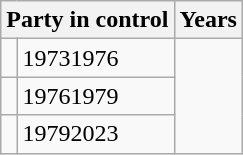<table class="wikitable">
<tr>
<th colspan="2">Party in control</th>
<th>Years</th>
</tr>
<tr>
<td></td>
<td>19731976</td>
</tr>
<tr>
<td></td>
<td>19761979</td>
</tr>
<tr>
<td></td>
<td>19792023</td>
</tr>
</table>
